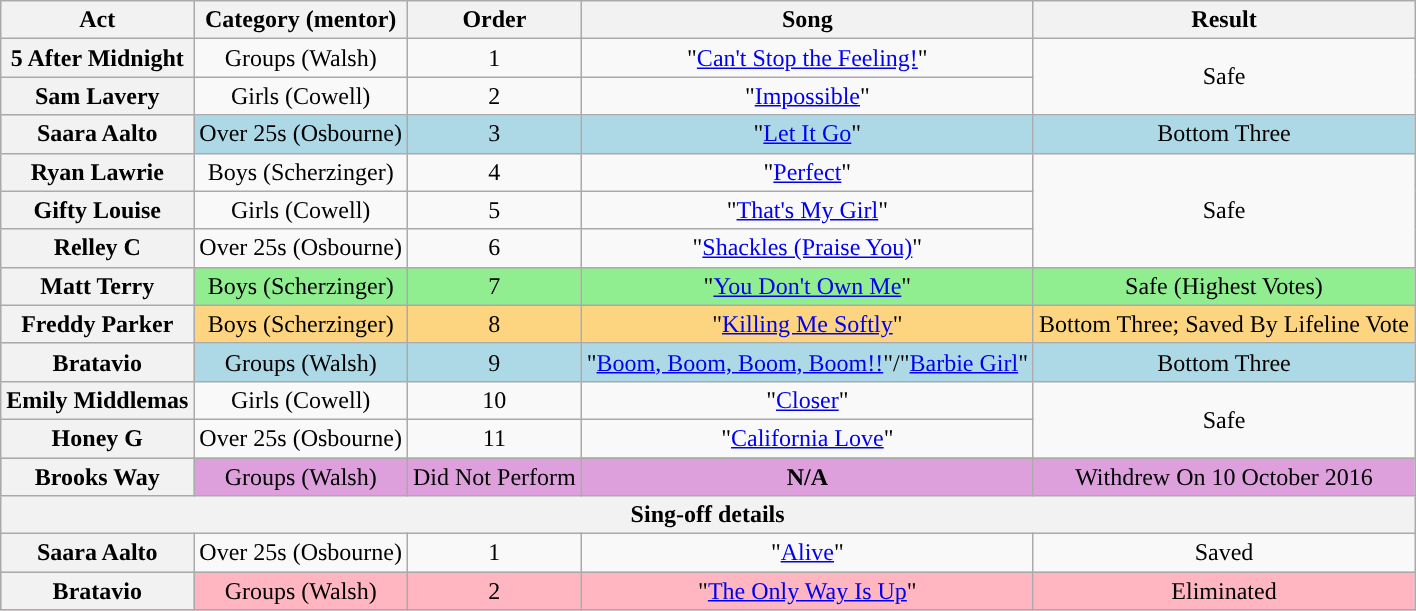<table class="wikitable plainrowheaders" style="text-align:center;">
<tr>
<th scope="col">Act</th>
<th scope="col">Category (mentor)</th>
<th scope="col">Order</th>
<th scope="col">Song</th>
<th scope="col">Result</th>
</tr>
<tr>
<th scope="row">5 After Midnight</th>
<td>Groups (Walsh)</td>
<td>1</td>
<td>"<a href='#'>Can't Stop the Feeling!</a>"</td>
<td rowspan=2>Safe</td>
</tr>
<tr>
<th scope="row">Sam Lavery</th>
<td>Girls (Cowell)</td>
<td>2</td>
<td>"<a href='#'>Impossible</a>"</td>
</tr>
<tr style="background:lightblue;">
<th scope="row">Saara Aalto</th>
<td>Over 25s (Osbourne)</td>
<td>3</td>
<td>"<a href='#'>Let It Go</a>"</td>
<td>Bottom Three</td>
</tr>
<tr>
<th scope="row">Ryan Lawrie</th>
<td>Boys (Scherzinger)</td>
<td>4</td>
<td>"<a href='#'>Perfect</a>"</td>
<td rowspan=3>Safe</td>
</tr>
<tr>
<th scope="row">Gifty Louise</th>
<td>Girls (Cowell)</td>
<td>5</td>
<td>"<a href='#'>That's My Girl</a>"</td>
</tr>
<tr>
<th scope="row">Relley C</th>
<td>Over 25s (Osbourne)</td>
<td>6</td>
<td>"<a href='#'>Shackles (Praise You)</a>"</td>
</tr>
<tr style="background:lightgreen;">
<th scope="row">Matt Terry</th>
<td>Boys (Scherzinger)</td>
<td>7</td>
<td>"<a href='#'>You Don't Own Me</a>"</td>
<td>Safe (Highest Votes)</td>
</tr>
<tr style="background:#fdd581;">
<th scope="row">Freddy Parker</th>
<td>Boys (Scherzinger)</td>
<td>8</td>
<td>"<a href='#'>Killing Me Softly</a>"</td>
<td>Bottom Three; Saved By Lifeline Vote</td>
</tr>
<tr style="background:lightblue;">
<th scope="row">Bratavio</th>
<td>Groups (Walsh)</td>
<td>9</td>
<td>"<a href='#'>Boom, Boom, Boom, Boom!!</a>"/"<a href='#'>Barbie Girl</a>"</td>
<td>Bottom Three</td>
</tr>
<tr>
<th scope="row">Emily Middlemas</th>
<td>Girls (Cowell)</td>
<td>10</td>
<td>"<a href='#'>Closer</a>"</td>
<td rowspan=2>Safe</td>
</tr>
<tr>
<th scope="row">Honey G</th>
<td>Over 25s (Osbourne)</td>
<td>11</td>
<td>"<a href='#'>California Love</a>"</td>
</tr>
<tr style="background:#DDA0DD;">
<th scope="row">Brooks Way</th>
<td>Groups (Walsh)</td>
<td>Did Not Perform</td>
<th style="background:#DDA0DD;">N/A</th>
<td>Withdrew On 10 October 2016</td>
</tr>
<tr>
<th colspan="5">Sing-off details</th>
</tr>
<tr>
<th scope="row">Saara Aalto</th>
<td>Over 25s (Osbourne)</td>
<td>1</td>
<td>"<a href='#'>Alive</a>"</td>
<td>Saved</td>
</tr>
<tr style="background:lightpink;">
<th scope="row">Bratavio</th>
<td>Groups (Walsh)</td>
<td>2</td>
<td>"<a href='#'>The Only Way Is Up</a>"</td>
<td>Eliminated</td>
</tr>
</table>
